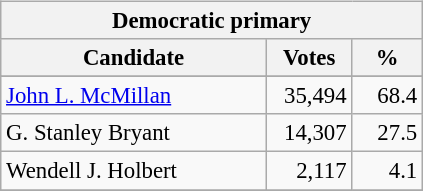<table class="wikitable" align="left" style="margin: 1em 1em 1em 0; font-size: 95%;">
<tr>
<th colspan="3">Democratic primary</th>
</tr>
<tr>
<th colspan="1" style="width: 170px">Candidate</th>
<th style="width: 50px">Votes</th>
<th style="width: 40px">%</th>
</tr>
<tr>
</tr>
<tr>
<td><a href='#'>John L. McMillan</a></td>
<td align="right">35,494</td>
<td align="right">68.4</td>
</tr>
<tr>
<td>G. Stanley Bryant</td>
<td align="right">14,307</td>
<td align="right">27.5</td>
</tr>
<tr>
<td>Wendell J. Holbert</td>
<td align="right">2,117</td>
<td align="right">4.1</td>
</tr>
<tr>
</tr>
</table>
